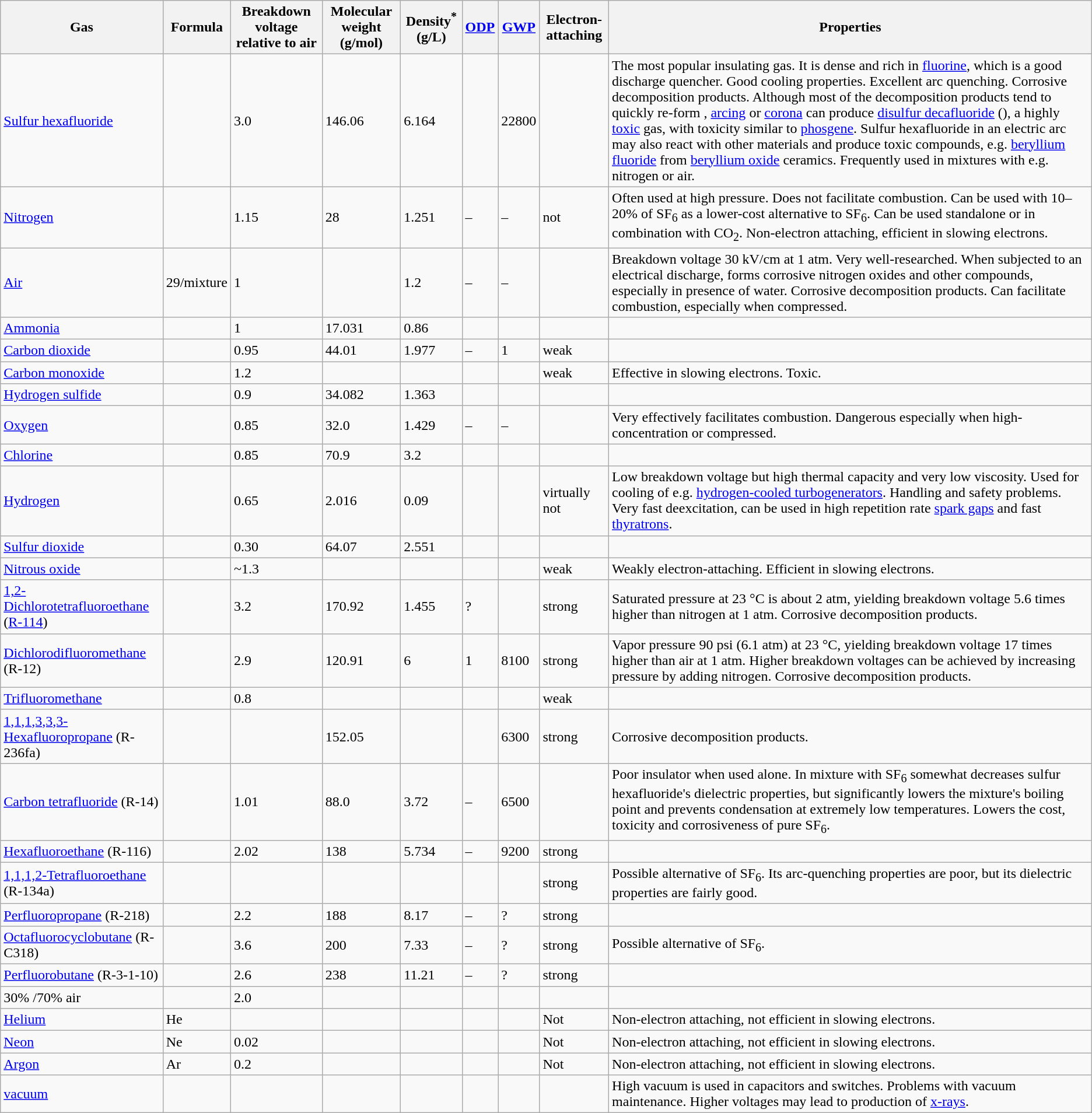<table class="wikitable sortable">
<tr>
<th>Gas</th>
<th>Formula</th>
<th>Breakdown voltage relative to air</th>
<th>Molecular weight (g/mol)</th>
<th>Density<sup><strong>*</strong></sup> (g/L)</th>
<th><a href='#'>ODP</a></th>
<th><a href='#'>GWP</a></th>
<th>Electron-attaching</th>
<th>Properties</th>
</tr>
<tr>
<td><a href='#'>Sulfur hexafluoride</a></td>
<td></td>
<td>3.0</td>
<td>146.06</td>
<td>6.164</td>
<td></td>
<td>22800</td>
<td></td>
<td>The most popular insulating gas. It is dense and rich in <a href='#'>fluorine</a>, which is a good discharge quencher. Good cooling properties. Excellent arc quenching. Corrosive decomposition products. Although most of the decomposition products tend to quickly re-form , <a href='#'>arcing</a> or <a href='#'>corona</a> can produce <a href='#'>disulfur decafluoride</a> (), a highly <a href='#'>toxic</a> gas, with toxicity similar to <a href='#'>phosgene</a>. Sulfur hexafluoride in an electric arc may also react with other materials and produce toxic compounds, e.g. <a href='#'>beryllium fluoride</a> from <a href='#'>beryllium oxide</a> ceramics. Frequently used in mixtures with e.g. nitrogen or air.</td>
</tr>
<tr>
<td><a href='#'>Nitrogen</a></td>
<td></td>
<td>1.15</td>
<td>28</td>
<td>1.251</td>
<td>–</td>
<td>–</td>
<td>not</td>
<td>Often used at high pressure. Does not facilitate combustion. Can be used with 10–20% of SF<sub>6</sub> as a lower-cost alternative to SF<sub>6</sub>. Can be used standalone or in combination with CO<sub>2</sub>. Non-electron attaching, efficient in slowing electrons.</td>
</tr>
<tr>
<td><a href='#'>Air</a></td>
<td>29/mixture</td>
<td>1</td>
<td></td>
<td>1.2</td>
<td>–</td>
<td>–</td>
<td></td>
<td>Breakdown voltage 30 kV/cm at 1 atm. Very well-researched. When subjected to an electrical discharge, forms corrosive nitrogen oxides and other compounds, especially in presence of water. Corrosive decomposition products. Can facilitate combustion, especially when compressed.</td>
</tr>
<tr>
<td><a href='#'>Ammonia</a></td>
<td></td>
<td>1</td>
<td>17.031</td>
<td>0.86</td>
<td></td>
<td></td>
<td></td>
<td></td>
</tr>
<tr>
<td><a href='#'>Carbon dioxide</a></td>
<td></td>
<td>0.95</td>
<td>44.01</td>
<td>1.977</td>
<td>–</td>
<td>1</td>
<td>weak</td>
<td></td>
</tr>
<tr>
<td><a href='#'>Carbon monoxide</a></td>
<td></td>
<td>1.2</td>
<td></td>
<td></td>
<td></td>
<td></td>
<td>weak</td>
<td>Effective in slowing electrons. Toxic.</td>
</tr>
<tr>
<td><a href='#'>Hydrogen sulfide</a></td>
<td></td>
<td>0.9</td>
<td>34.082</td>
<td>1.363</td>
<td></td>
<td></td>
<td></td>
<td></td>
</tr>
<tr>
<td><a href='#'>Oxygen</a></td>
<td></td>
<td>0.85</td>
<td>32.0</td>
<td>1.429</td>
<td>–</td>
<td>–</td>
<td></td>
<td>Very effectively facilitates combustion. Dangerous especially when high-concentration or compressed.</td>
</tr>
<tr>
<td><a href='#'>Chlorine</a></td>
<td></td>
<td>0.85</td>
<td>70.9</td>
<td>3.2</td>
<td></td>
<td></td>
<td></td>
<td></td>
</tr>
<tr>
<td><a href='#'>Hydrogen</a></td>
<td></td>
<td>0.65</td>
<td>2.016</td>
<td>0.09</td>
<td></td>
<td></td>
<td>virtually not</td>
<td>Low breakdown voltage but high thermal capacity and very low viscosity. Used for cooling of e.g. <a href='#'>hydrogen-cooled turbogenerators</a>. Handling and safety problems. Very fast deexcitation, can be used in high repetition rate <a href='#'>spark gaps</a> and fast <a href='#'>thyratrons</a>.</td>
</tr>
<tr>
<td><a href='#'>Sulfur dioxide</a></td>
<td></td>
<td>0.30</td>
<td>64.07</td>
<td>2.551</td>
<td></td>
<td></td>
<td></td>
<td></td>
</tr>
<tr>
<td><a href='#'>Nitrous oxide</a></td>
<td></td>
<td data-sort-value="1.3">~1.3</td>
<td></td>
<td></td>
<td></td>
<td></td>
<td>weak</td>
<td>Weakly electron-attaching. Efficient in slowing electrons.</td>
</tr>
<tr>
<td><a href='#'>1,2-Dichlorotetrafluoroethane</a> (<a href='#'>R-114</a>)</td>
<td></td>
<td>3.2</td>
<td>170.92</td>
<td>1.455</td>
<td>?</td>
<td></td>
<td>strong</td>
<td>Saturated pressure at 23 °C is about 2 atm, yielding breakdown voltage 5.6 times higher than nitrogen at 1 atm. Corrosive decomposition products.</td>
</tr>
<tr>
<td><a href='#'>Dichlorodifluoromethane</a> (R-12)</td>
<td></td>
<td>2.9</td>
<td>120.91</td>
<td>6</td>
<td>1</td>
<td>8100</td>
<td>strong</td>
<td>Vapor pressure 90 psi (6.1 atm) at 23 °C, yielding breakdown voltage 17 times higher than air at 1 atm. Higher breakdown voltages can be achieved by increasing pressure by adding nitrogen. Corrosive decomposition products.</td>
</tr>
<tr>
<td><a href='#'>Trifluoromethane</a></td>
<td></td>
<td>0.8</td>
<td></td>
<td></td>
<td></td>
<td></td>
<td>weak</td>
<td></td>
</tr>
<tr>
<td><a href='#'>1,1,1,3,3,3-Hexafluoropropane</a> (R-236fa)</td>
<td></td>
<td></td>
<td>152.05</td>
<td></td>
<td></td>
<td>6300</td>
<td>strong</td>
<td>Corrosive decomposition products.</td>
</tr>
<tr>
<td><a href='#'>Carbon tetrafluoride</a> (R-14)</td>
<td></td>
<td>1.01</td>
<td>88.0</td>
<td>3.72</td>
<td>–</td>
<td>6500</td>
<td></td>
<td>Poor insulator when used alone. In mixture with SF<sub>6</sub> somewhat decreases sulfur hexafluoride's dielectric properties, but significantly lowers the mixture's boiling point and prevents condensation at extremely low temperatures. Lowers the cost, toxicity and corrosiveness of pure SF<sub>6</sub>.</td>
</tr>
<tr>
<td><a href='#'>Hexafluoroethane</a> (R-116)</td>
<td></td>
<td>2.02</td>
<td>138</td>
<td>5.734</td>
<td>–</td>
<td>9200</td>
<td>strong</td>
<td></td>
</tr>
<tr>
<td><a href='#'>1,1,1,2-Tetrafluoroethane</a> (R-134a)</td>
<td></td>
<td></td>
<td></td>
<td></td>
<td></td>
<td></td>
<td>strong</td>
<td>Possible alternative of SF<sub>6</sub>. Its arc-quenching properties are poor, but its dielectric properties are fairly good.</td>
</tr>
<tr>
<td><a href='#'>Perfluoropropane</a> (R-218)</td>
<td></td>
<td>2.2</td>
<td>188</td>
<td>8.17</td>
<td>–</td>
<td>?</td>
<td>strong</td>
<td></td>
</tr>
<tr>
<td><a href='#'>Octafluorocyclobutane</a> (R-C318)</td>
<td></td>
<td>3.6</td>
<td>200</td>
<td>7.33</td>
<td>–</td>
<td>?</td>
<td>strong</td>
<td>Possible alternative of SF<sub>6</sub>.</td>
</tr>
<tr>
<td><a href='#'>Perfluorobutane</a> (R-3-1-10)</td>
<td></td>
<td>2.6</td>
<td>238</td>
<td>11.21</td>
<td>–</td>
<td>?</td>
<td>strong</td>
<td></td>
</tr>
<tr>
<td>30% /70% air</td>
<td></td>
<td>2.0</td>
<td></td>
<td></td>
<td></td>
<td></td>
<td></td>
<td></td>
</tr>
<tr>
<td><a href='#'>Helium</a></td>
<td>He</td>
<td></td>
<td></td>
<td></td>
<td></td>
<td></td>
<td>Not</td>
<td>Non-electron attaching, not efficient in slowing electrons.</td>
</tr>
<tr>
<td><a href='#'>Neon</a></td>
<td>Ne</td>
<td>0.02</td>
<td></td>
<td></td>
<td></td>
<td></td>
<td>Not</td>
<td>Non-electron attaching, not efficient in slowing electrons.</td>
</tr>
<tr>
<td><a href='#'>Argon</a></td>
<td>Ar</td>
<td>0.2</td>
<td></td>
<td></td>
<td></td>
<td></td>
<td>Not</td>
<td>Non-electron attaching, not efficient in slowing electrons.</td>
</tr>
<tr>
<td><a href='#'>vacuum</a></td>
<td></td>
<td></td>
<td></td>
<td></td>
<td></td>
<td></td>
<td></td>
<td>High vacuum is used in capacitors and switches. Problems with vacuum maintenance. Higher voltages may lead to production of <a href='#'>x-rays</a>.</td>
</tr>
</table>
